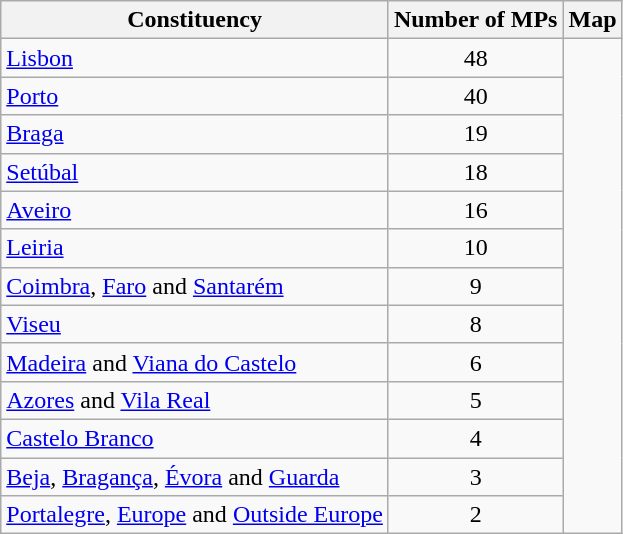<table class="wikitable">
<tr>
<th>Constituency</th>
<th>Number of MPs</th>
<th>Map</th>
</tr>
<tr>
<td><a href='#'>Lisbon</a></td>
<td style="text-align:center;">48</td>
<td style="text-align:center;" rowspan="13"></td>
</tr>
<tr>
<td><a href='#'>Porto</a></td>
<td style="text-align:center;">40</td>
</tr>
<tr>
<td><a href='#'>Braga</a></td>
<td style="text-align:center;">19</td>
</tr>
<tr>
<td><a href='#'>Setúbal</a></td>
<td style="text-align:center;">18</td>
</tr>
<tr>
<td><a href='#'>Aveiro</a></td>
<td style="text-align:center;">16</td>
</tr>
<tr>
<td><a href='#'>Leiria</a></td>
<td style="text-align:center;">10</td>
</tr>
<tr>
<td><a href='#'>Coimbra</a>, <a href='#'>Faro</a> and <a href='#'>Santarém</a></td>
<td style="text-align:center;">9</td>
</tr>
<tr>
<td><a href='#'>Viseu</a></td>
<td style="text-align:center;">8</td>
</tr>
<tr>
<td><a href='#'>Madeira</a> and <a href='#'>Viana do Castelo</a></td>
<td style="text-align:center;">6</td>
</tr>
<tr>
<td><a href='#'>Azores</a> and <a href='#'>Vila Real</a></td>
<td style="text-align:center;">5</td>
</tr>
<tr>
<td><a href='#'>Castelo Branco</a></td>
<td style="text-align:center;">4</td>
</tr>
<tr>
<td><a href='#'>Beja</a>, <a href='#'>Bragança</a>, <a href='#'>Évora</a> and <a href='#'>Guarda</a></td>
<td style="text-align:center;">3</td>
</tr>
<tr>
<td><a href='#'>Portalegre</a>, <a href='#'>Europe</a> and <a href='#'>Outside Europe</a></td>
<td style="text-align:center;">2</td>
</tr>
</table>
